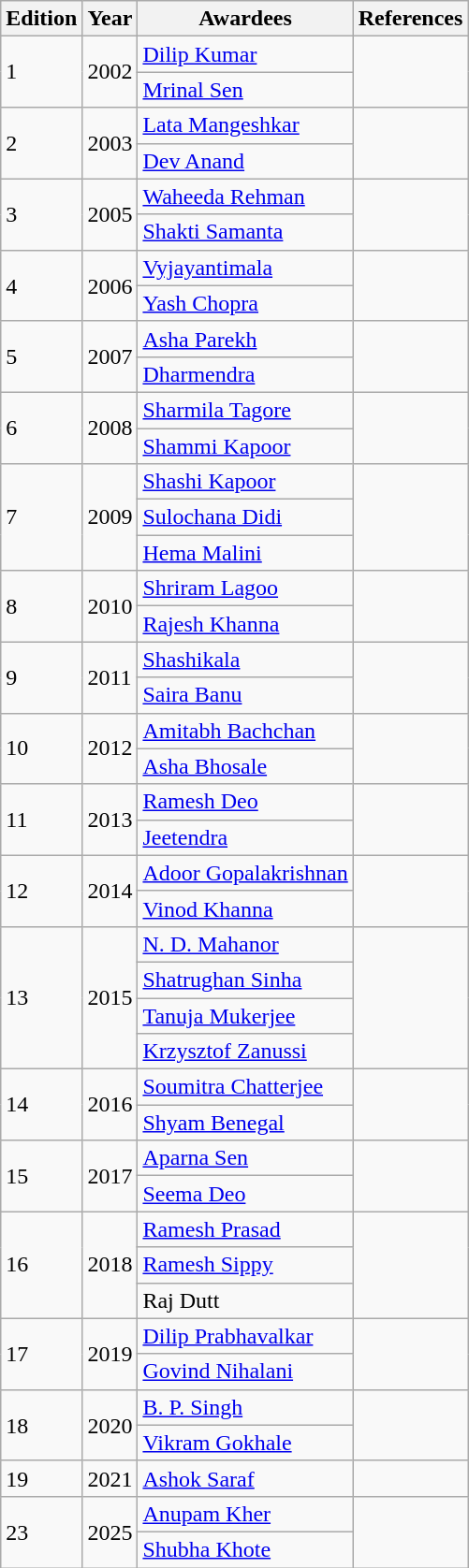<table class="wikitable sortable">
<tr>
<th>Edition</th>
<th>Year</th>
<th>Awardees</th>
<th class=unsortable>References</th>
</tr>
<tr>
<td Rowspan="2">1</td>
<td Rowspan="2">2002</td>
<td><a href='#'>Dilip Kumar</a></td>
<td Rowspan="2"></td>
</tr>
<tr>
<td><a href='#'>Mrinal Sen</a></td>
</tr>
<tr>
<td Rowspan="2">2</td>
<td Rowspan="2">2003</td>
<td><a href='#'>Lata Mangeshkar</a></td>
<td Rowspan="2"></td>
</tr>
<tr>
<td><a href='#'>Dev Anand</a></td>
</tr>
<tr>
<td Rowspan="2">3</td>
<td Rowspan="2">2005</td>
<td><a href='#'>Waheeda Rehman</a></td>
<td Rowspan="2"></td>
</tr>
<tr>
<td><a href='#'>Shakti Samanta</a></td>
</tr>
<tr>
<td Rowspan="2">4</td>
<td Rowspan="2">2006</td>
<td><a href='#'>Vyjayantimala</a></td>
<td Rowspan="2"></td>
</tr>
<tr>
<td><a href='#'>Yash Chopra</a></td>
</tr>
<tr>
<td Rowspan="2">5</td>
<td Rowspan="2">2007</td>
<td><a href='#'>Asha Parekh</a></td>
<td Rowspan="2"></td>
</tr>
<tr>
<td><a href='#'>Dharmendra</a></td>
</tr>
<tr>
<td Rowspan="2">6</td>
<td Rowspan="2">2008</td>
<td><a href='#'>Sharmila Tagore</a></td>
<td Rowspan="2"></td>
</tr>
<tr>
<td><a href='#'>Shammi Kapoor</a></td>
</tr>
<tr>
<td Rowspan="3">7</td>
<td Rowspan="3">2009</td>
<td><a href='#'>Shashi Kapoor</a></td>
<td Rowspan="3"></td>
</tr>
<tr>
<td><a href='#'>Sulochana Didi</a></td>
</tr>
<tr>
<td><a href='#'>Hema Malini</a></td>
</tr>
<tr>
<td Rowspan="2">8</td>
<td Rowspan="2">2010</td>
<td><a href='#'>Shriram Lagoo</a></td>
<td Rowspan="2"></td>
</tr>
<tr>
<td><a href='#'>Rajesh Khanna</a></td>
</tr>
<tr>
<td Rowspan="2">9</td>
<td Rowspan="2">2011</td>
<td><a href='#'>Shashikala</a></td>
<td Rowspan="2"></td>
</tr>
<tr>
<td><a href='#'>Saira Banu</a></td>
</tr>
<tr>
<td Rowspan="2">10</td>
<td Rowspan="2">2012</td>
<td><a href='#'>Amitabh Bachchan</a></td>
<td Rowspan="2"></td>
</tr>
<tr>
<td><a href='#'>Asha Bhosale</a></td>
</tr>
<tr>
<td Rowspan="2">11</td>
<td Rowspan="2">2013</td>
<td><a href='#'>Ramesh Deo</a></td>
<td Rowspan="2"></td>
</tr>
<tr>
<td><a href='#'>Jeetendra</a></td>
</tr>
<tr>
<td Rowspan="2">12</td>
<td Rowspan="2">2014</td>
<td><a href='#'>Adoor Gopalakrishnan</a></td>
<td Rowspan="2"></td>
</tr>
<tr>
<td><a href='#'>Vinod Khanna</a></td>
</tr>
<tr>
<td Rowspan="4">13</td>
<td Rowspan="4">2015</td>
<td><a href='#'>N. D. Mahanor</a></td>
<td Rowspan="4"></td>
</tr>
<tr>
<td><a href='#'>Shatrughan Sinha</a></td>
</tr>
<tr>
<td><a href='#'>Tanuja Mukerjee</a></td>
</tr>
<tr>
<td><a href='#'>Krzysztof Zanussi</a></td>
</tr>
<tr>
<td Rowspan="2">14</td>
<td Rowspan="2">2016</td>
<td><a href='#'>Soumitra Chatterjee</a></td>
<td Rowspan="2"></td>
</tr>
<tr>
<td><a href='#'>Shyam Benegal</a></td>
</tr>
<tr>
<td Rowspan="2">15</td>
<td Rowspan="2">2017</td>
<td><a href='#'>Aparna Sen</a></td>
<td Rowspan="2"></td>
</tr>
<tr>
<td><a href='#'>Seema Deo</a></td>
</tr>
<tr>
<td Rowspan="3">16</td>
<td Rowspan="3">2018</td>
<td><a href='#'>Ramesh Prasad</a></td>
<td Rowspan="3"></td>
</tr>
<tr>
<td><a href='#'>Ramesh Sippy</a></td>
</tr>
<tr>
<td>Raj Dutt</td>
</tr>
<tr>
<td Rowspan="2">17</td>
<td Rowspan="2">2019</td>
<td><a href='#'>Dilip Prabhavalkar</a></td>
<td Rowspan="2"></td>
</tr>
<tr>
<td><a href='#'>Govind Nihalani</a></td>
</tr>
<tr>
<td Rowspan="2">18</td>
<td Rowspan="2">2020</td>
<td><a href='#'>B. P. Singh</a></td>
<td Rowspan="2"></td>
</tr>
<tr>
<td><a href='#'>Vikram Gokhale</a></td>
</tr>
<tr>
<td>19</td>
<td>2021</td>
<td><a href='#'>Ashok Saraf</a></td>
<td></td>
</tr>
<tr>
<td Rowspan="2">23</td>
<td Rowspan="2">2025</td>
<td><a href='#'>Anupam Kher</a></td>
<td Rowspan="2"></td>
</tr>
<tr>
<td><a href='#'>Shubha Khote</a></td>
</tr>
</table>
